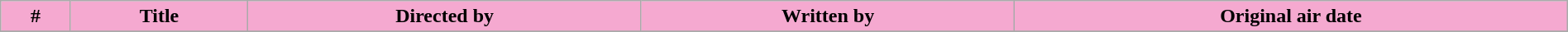<table class="wikitable plainrowheaders" width="100%" style="background:#FFFFFF;">
<tr>
<th style="background: #F5A9D0; color:#000;">#</th>
<th style="background: #F5A9D0; color:#000;">Title</th>
<th style="background: #F5A9D0; color:#000;">Directed by</th>
<th style="background: #F5A9D0; color:#000;">Written by</th>
<th style="background: #F5A9D0; color:#000;">Original air date</th>
</tr>
<tr>
</tr>
</table>
